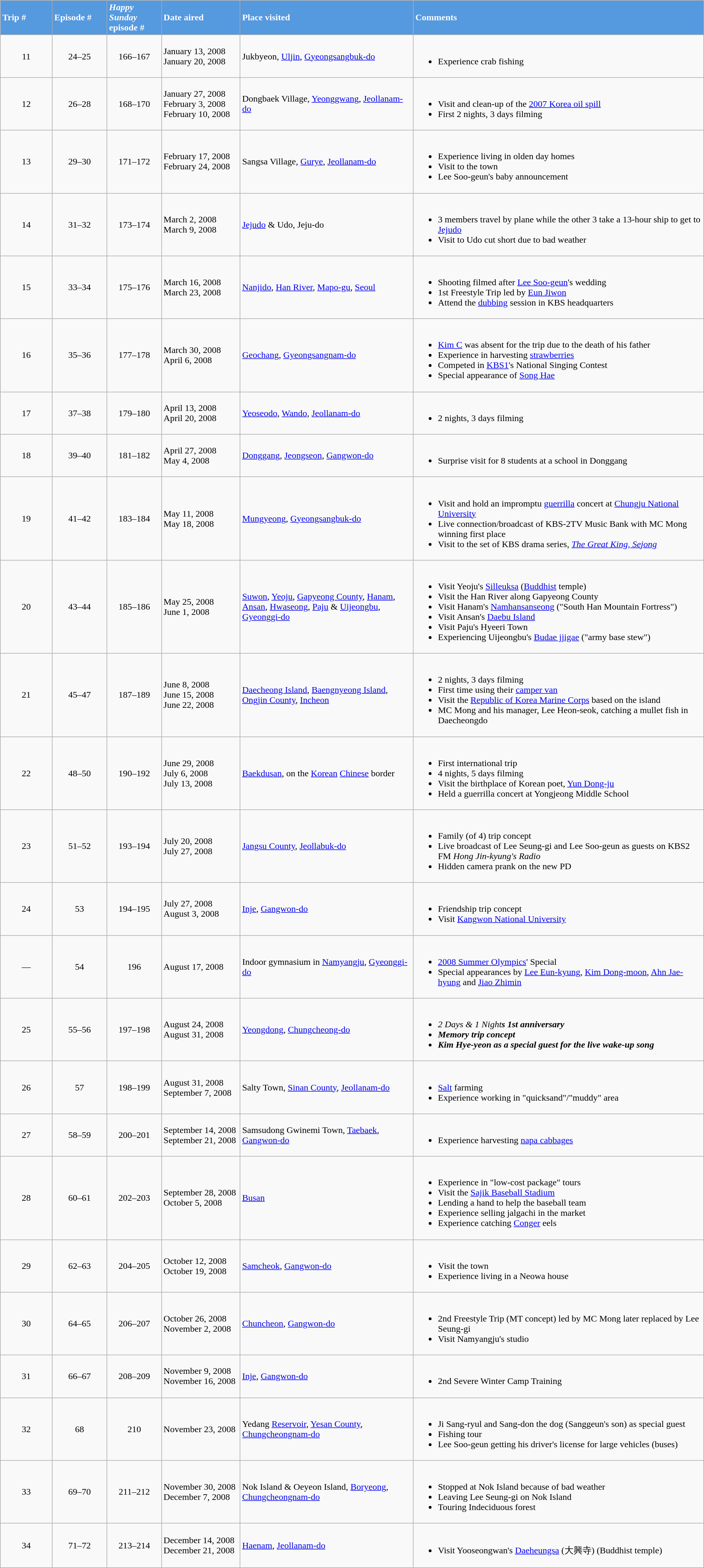<table class="wikitable">
<tr>
<th style="text-align:left; background:#5599df; color:#fff; width:100px;">Trip #</th>
<th style="text-align:left; background:#5599df; color:#fff; width:100px;">Episode #</th>
<th style="text-align:left; background:#5599df; color:#fff; width:100px;"><em>Happy Sunday</em> episode #</th>
<th style="text-align:left; background:#5599df; color:#fff; width:150px;">Date aired</th>
<th style="text-align:left; background:#5599df; color:#fff; width:350px;">Place visited</th>
<th style="text-align:left; background:#5599df; color:#fff; width:600px;">Comments</th>
</tr>
<tr>
<td style="text-align:center;">11</td>
<td style="text-align:center;">24–25</td>
<td style="text-align:center;">166–167</td>
<td align="left">January 13, 2008<br>January 20, 2008</td>
<td align="left">Jukbyeon, <a href='#'>Uljin</a>, <a href='#'>Gyeongsangbuk-do</a></td>
<td align="left"><br><ul><li>Experience crab fishing</li></ul></td>
</tr>
<tr>
<td style="text-align:center;">12</td>
<td style="text-align:center;">26–28</td>
<td style="text-align:center;">168–170</td>
<td align="left">January 27, 2008<br>February 3, 2008<br>February 10, 2008</td>
<td align="left">Dongbaek Village, <a href='#'>Yeonggwang</a>, <a href='#'>Jeollanam-do</a></td>
<td align="left"><br><ul><li>Visit and clean-up of the <a href='#'>2007 Korea oil spill</a></li><li>First 2 nights, 3 days filming</li></ul></td>
</tr>
<tr>
<td style="text-align:center;">13</td>
<td style="text-align:center;">29–30</td>
<td style="text-align:center;">171–172</td>
<td align="left">February 17, 2008<br>February 24, 2008</td>
<td align="left">Sangsa Village, <a href='#'>Gurye</a>, <a href='#'>Jeollanam-do</a></td>
<td align="left"><br><ul><li>Experience living in olden day homes</li><li>Visit to the town</li><li>Lee Soo-geun's baby announcement</li></ul></td>
</tr>
<tr>
<td style="text-align:center;">14</td>
<td style="text-align:center;">31–32</td>
<td style="text-align:center;">173–174</td>
<td align="left">March 2, 2008<br>March 9, 2008</td>
<td align="left"><a href='#'>Jejudo</a> & Udo, Jeju-do</td>
<td align="left"><br><ul><li>3 members travel by plane while the other 3 take a 13-hour ship to get to <a href='#'>Jejudo</a></li><li>Visit to Udo cut short due to bad weather</li></ul></td>
</tr>
<tr>
<td style="text-align:center;">15</td>
<td style="text-align:center;">33–34</td>
<td style="text-align:center;">175–176</td>
<td align="left">March 16, 2008<br>March 23, 2008</td>
<td align="left"><a href='#'>Nanjido</a>, <a href='#'>Han River</a>, <a href='#'>Mapo-gu</a>, <a href='#'>Seoul</a></td>
<td align="left"><br><ul><li>Shooting filmed after <a href='#'>Lee Soo-geun</a>'s wedding</li><li>1st Freestyle Trip led by <a href='#'>Eun Jiwon</a></li><li>Attend the <a href='#'>dubbing</a> session in KBS headquarters</li></ul></td>
</tr>
<tr>
<td style="text-align:center;">16</td>
<td style="text-align:center;">35–36</td>
<td style="text-align:center;">177–178</td>
<td align="left">March 30, 2008<br>April 6, 2008</td>
<td align="left"><a href='#'>Geochang</a>, <a href='#'>Gyeongsangnam-do</a></td>
<td align="left"><br><ul><li><a href='#'>Kim C</a> was absent for the trip due to the death of his father</li><li>Experience in harvesting <a href='#'>strawberries</a></li><li>Competed in <a href='#'>KBS1</a>'s National Singing Contest</li><li>Special appearance of <a href='#'>Song Hae</a></li></ul></td>
</tr>
<tr>
<td style="text-align:center;">17</td>
<td style="text-align:center;">37–38</td>
<td style="text-align:center;">179–180</td>
<td align="left">April 13, 2008<br>April 20, 2008</td>
<td align="left"><a href='#'>Yeoseodo</a>, <a href='#'>Wando</a>, <a href='#'>Jeollanam-do</a></td>
<td align="left"><br><ul><li>2 nights, 3 days filming</li></ul></td>
</tr>
<tr>
<td style="text-align:center;">18</td>
<td style="text-align:center;">39–40</td>
<td style="text-align:center;">181–182</td>
<td align="left">April 27, 2008<br>May 4, 2008</td>
<td align="left"><a href='#'>Donggang</a>, <a href='#'>Jeongseon</a>, <a href='#'>Gangwon-do</a></td>
<td align="left"><br><ul><li>Surprise visit for 8 students at a school in Donggang</li></ul></td>
</tr>
<tr>
<td style="text-align:center;">19</td>
<td style="text-align:center;">41–42</td>
<td style="text-align:center;">183–184</td>
<td align="left">May 11, 2008<br>May 18, 2008</td>
<td align="left"><a href='#'>Mungyeong</a>, <a href='#'>Gyeongsangbuk-do</a></td>
<td align="left"><br><ul><li>Visit and hold an impromptu <a href='#'>guerrilla</a> concert at <a href='#'>Chungju National University</a></li><li>Live connection/broadcast of KBS-2TV Music Bank with MC Mong winning first place</li><li>Visit to the set of KBS drama series, <em><a href='#'>The Great King, Sejong</a></em></li></ul></td>
</tr>
<tr>
<td style="text-align:center;">20</td>
<td style="text-align:center;">43–44</td>
<td style="text-align:center;">185–186</td>
<td align="left">May 25, 2008<br>June 1, 2008</td>
<td align="left"><a href='#'>Suwon</a>, <a href='#'>Yeoju</a>, <a href='#'>Gapyeong County</a>, <a href='#'>Hanam</a>, <a href='#'>Ansan</a>, <a href='#'>Hwaseong</a>, <a href='#'>Paju</a> & <a href='#'>Uijeongbu</a>, <a href='#'>Gyeonggi-do</a></td>
<td align="left"><br><ul><li>Visit Yeoju's <a href='#'>Silleuksa</a> (<a href='#'>Buddhist</a> temple)</li><li>Visit the Han River along Gapyeong County</li><li>Visit Hanam's <a href='#'>Namhansanseong</a> ("South Han Mountain Fortress")</li><li>Visit Ansan's <a href='#'>Daebu Island</a></li><li>Visit Paju's Hyeeri Town</li><li>Experiencing Uijeongbu's <a href='#'>Budae jjigae</a> ("army base stew")</li></ul></td>
</tr>
<tr>
<td style="text-align:center;">21</td>
<td style="text-align:center;">45–47</td>
<td style="text-align:center;">187–189</td>
<td align="left">June 8, 2008<br>June 15, 2008<br>June 22, 2008</td>
<td align="left"><a href='#'>Daecheong Island</a>, <a href='#'>Baengnyeong Island</a>, <a href='#'>Ongjin County</a>, <a href='#'>Incheon</a></td>
<td align="left"><br><ul><li>2 nights, 3 days filming</li><li>First time using their <a href='#'>camper van</a></li><li>Visit the <a href='#'>Republic of Korea Marine Corps</a> based on the island</li><li>MC Mong and his manager, Lee Heon-seok, catching a mullet fish in Daecheongdo</li></ul></td>
</tr>
<tr>
<td style="text-align:center;">22</td>
<td style="text-align:center;">48–50</td>
<td style="text-align:center;">190–192</td>
<td align="left">June 29, 2008<br>July 6, 2008<br>July 13, 2008</td>
<td align="left"><a href='#'>Baekdusan</a>, on the <a href='#'>Korean</a> <a href='#'>Chinese</a> border</td>
<td align="left"><br><ul><li>First international trip</li><li>4 nights, 5 days filming</li><li>Visit the birthplace of Korean poet, <a href='#'>Yun Dong-ju</a></li><li>Held a guerrilla concert at Yongjeong Middle School</li></ul></td>
</tr>
<tr>
<td style="text-align:center;">23</td>
<td style="text-align:center;">51–52</td>
<td style="text-align:center;">193–194</td>
<td align="left">July 20, 2008<br>July 27, 2008</td>
<td align="left"><a href='#'>Jangsu County</a>, <a href='#'>Jeollabuk-do</a></td>
<td align="left"><br><ul><li>Family (of 4) trip concept</li><li>Live broadcast of Lee Seung-gi and Lee Soo-geun as guests on KBS2 FM <em>Hong Jin-kyung's Radio</em></li><li>Hidden camera prank on the new PD</li></ul></td>
</tr>
<tr>
<td style="text-align:center;">24</td>
<td style="text-align:center;">53</td>
<td style="text-align:center;">194–195</td>
<td align="left">July 27, 2008<br>August 3, 2008</td>
<td align="left"><a href='#'>Inje</a>, <a href='#'>Gangwon-do</a></td>
<td align="left"><br><ul><li>Friendship trip concept</li><li>Visit <a href='#'>Kangwon National University</a></li></ul></td>
</tr>
<tr>
<td style="text-align:center;">—</td>
<td style="text-align:center;">54</td>
<td style="text-align:center;">196</td>
<td align="left">August 17, 2008</td>
<td align="left">Indoor gymnasium in <a href='#'>Namyangju</a>, <a href='#'>Gyeonggi-do</a></td>
<td align="left"><br><ul><li><a href='#'>2008 Summer Olympics</a>' Special</li><li>Special appearances by <a href='#'>Lee Eun-kyung</a>, <a href='#'>Kim Dong-moon</a>, <a href='#'>Ahn Jae-hyung</a> and <a href='#'>Jiao Zhimin</a></li></ul></td>
</tr>
<tr>
<td style="text-align:center;">25</td>
<td style="text-align:center;">55–56</td>
<td style="text-align:center;">197–198</td>
<td align="left">August 24, 2008<br>August 31, 2008</td>
<td align="left"><a href='#'>Yeongdong</a>, <a href='#'>Chungcheong-do</a></td>
<td align="left"><br><ul><li><em>2 Days & 1 Night<strong>s 1st anniversary</li><li>Memory trip concept</li><li>Kim Hye-yeon as a special guest for the live wake-up song</li></ul></td>
</tr>
<tr>
<td style="text-align:center;">26</td>
<td style="text-align:center;">57</td>
<td style="text-align:center;">198–199</td>
<td align="left">August 31, 2008<br>September 7, 2008</td>
<td align="left">Salty Town, <a href='#'>Sinan County</a>, <a href='#'>Jeollanam-do</a></td>
<td align="left"><br><ul><li><a href='#'>Salt</a> farming</li><li>Experience working in "quicksand"/"muddy" area</li></ul></td>
</tr>
<tr>
<td style="text-align:center;">27</td>
<td style="text-align:center;">58–59</td>
<td style="text-align:center;">200–201</td>
<td align="left">September 14, 2008<br>September 21, 2008</td>
<td align="left">Samsudong Gwinemi Town, <a href='#'>Taebaek</a>, <a href='#'>Gangwon-do</a></td>
<td align="left"><br><ul><li>Experience harvesting <a href='#'>napa cabbages</a></li></ul></td>
</tr>
<tr>
<td style="text-align:center;">28</td>
<td style="text-align:center;">60–61</td>
<td style="text-align:center;">202–203</td>
<td align="left">September 28, 2008<br>October 5, 2008</td>
<td align="left"><a href='#'>Busan</a></td>
<td align="left"><br><ul><li>Experience in "low-cost package" tours</li><li>Visit the <a href='#'>Sajik Baseball Stadium</a></li><li>Lending a hand to help the baseball team</li><li>Experience selling jalgachi in the market</li><li>Experience catching <a href='#'>Conger</a> eels</li></ul></td>
</tr>
<tr>
<td style="text-align:center;">29</td>
<td style="text-align:center;">62–63</td>
<td style="text-align:center;">204–205</td>
<td align="left">October 12, 2008<br>October 19, 2008</td>
<td align="left"><a href='#'>Samcheok</a>, <a href='#'>Gangwon-do</a></td>
<td align="left"><br><ul><li>Visit the town</li><li>Experience living in a Neowa house</li></ul></td>
</tr>
<tr>
<td style="text-align:center;">30</td>
<td style="text-align:center;">64–65</td>
<td style="text-align:center;">206–207</td>
<td align="left">October 26, 2008<br>November 2, 2008</td>
<td align="left"><a href='#'>Chuncheon</a>, <a href='#'>Gangwon-do</a></td>
<td align="left"><br><ul><li>2nd Freestyle Trip (MT concept) led by MC Mong later replaced by Lee Seung-gi</li><li>Visit Namyangju's studio</li></ul></td>
</tr>
<tr>
<td style="text-align:center;">31</td>
<td style="text-align:center;">66–67</td>
<td style="text-align:center;">208–209</td>
<td align="left">November 9, 2008<br>November 16, 2008</td>
<td align="left"><a href='#'>Inje</a>, <a href='#'>Gangwon-do</a></td>
<td align="left"><br><ul><li>2nd Severe Winter Camp Training</li></ul></td>
</tr>
<tr>
<td style="text-align:center;">32</td>
<td style="text-align:center;">68</td>
<td style="text-align:center;">210</td>
<td align="left">November 23, 2008</td>
<td align="left">Yedang <a href='#'>Reservoir</a>, <a href='#'>Yesan County</a>, <a href='#'>Chungcheongnam-do</a></td>
<td align="left"><br><ul><li>Ji Sang-ryul and Sang-don the dog (Sanggeun's son) as special guest</li><li>Fishing tour</li><li>Lee Soo-geun getting his driver's license for large vehicles (buses)</li></ul></td>
</tr>
<tr>
<td style="text-align:center;">33</td>
<td style="text-align:center;">69–70</td>
<td style="text-align:center;">211–212</td>
<td align="left">November 30, 2008<br>December 7, 2008</td>
<td align="left">Nok Island & Oeyeon Island, <a href='#'>Boryeong</a>, <a href='#'>Chungcheongnam-do</a></td>
<td align="left"><br><ul><li>Stopped at Nok Island because of bad weather</li><li>Leaving Lee Seung-gi on Nok Island</li><li>Touring Indeciduous forest</li></ul></td>
</tr>
<tr>
<td style="text-align:center;">34</td>
<td style="text-align:center;">71–72</td>
<td style="text-align:center;">213–214</td>
<td align="left">December 14, 2008<br>December 21, 2008</td>
<td align="left"><a href='#'>Haenam</a>, <a href='#'>Jeollanam-do</a></td>
<td align="left"><br><ul><li>Visit Yooseongwan's <a href='#'>Daeheungsa</a> (大興寺) (Buddhist temple)</li></ul></td>
</tr>
</table>
